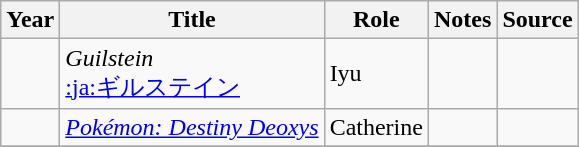<table class="wikitable sortable plainrowheaders">
<tr>
<th>Year</th>
<th>Title</th>
<th>Role</th>
<th class="unsortable">Notes</th>
<th class="unsortable">Source</th>
</tr>
<tr>
<td></td>
<td><em>Guilstein</em><br><a href='#'>:ja:ギルステイン</a></td>
<td>Iyu</td>
<td></td>
<td></td>
</tr>
<tr>
<td></td>
<td><em><a href='#'>Pokémon: Destiny Deoxys</a></em></td>
<td>Catherine</td>
<td></td>
<td></td>
</tr>
<tr>
</tr>
</table>
